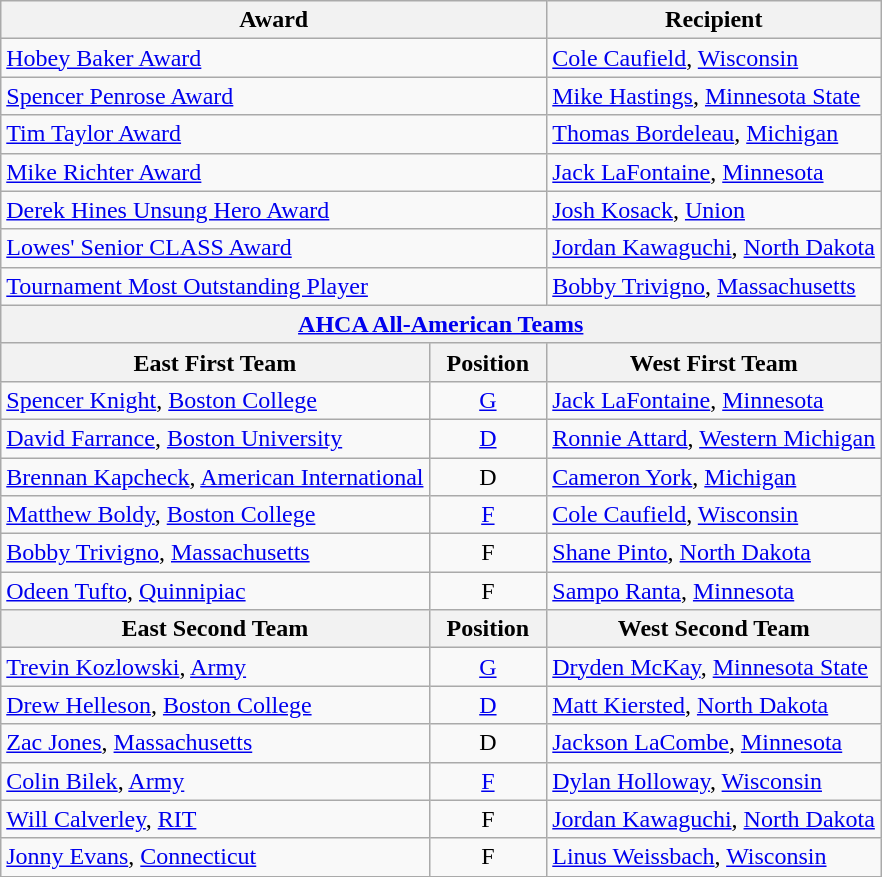<table class="wikitable">
<tr>
<th colspan=2>Award</th>
<th>Recipient</th>
</tr>
<tr>
<td colspan=2><a href='#'>Hobey Baker Award</a></td>
<td><a href='#'>Cole Caufield</a>, <a href='#'>Wisconsin</a></td>
</tr>
<tr>
<td colspan=2><a href='#'>Spencer Penrose Award</a></td>
<td><a href='#'>Mike Hastings</a>, <a href='#'>Minnesota State</a></td>
</tr>
<tr>
<td colspan=2><a href='#'>Tim Taylor Award</a></td>
<td><a href='#'>Thomas Bordeleau</a>, <a href='#'>Michigan</a></td>
</tr>
<tr>
<td colspan=2><a href='#'>Mike Richter Award</a></td>
<td><a href='#'>Jack LaFontaine</a>, <a href='#'>Minnesota</a></td>
</tr>
<tr>
<td colspan=2><a href='#'>Derek Hines Unsung Hero Award</a></td>
<td><a href='#'>Josh Kosack</a>, <a href='#'>Union</a></td>
</tr>
<tr>
<td colspan=2><a href='#'>Lowes' Senior CLASS Award</a></td>
<td><a href='#'>Jordan Kawaguchi</a>, <a href='#'>North Dakota</a></td>
</tr>
<tr>
<td colspan=2><a href='#'>Tournament Most Outstanding Player</a></td>
<td><a href='#'>Bobby Trivigno</a>, <a href='#'>Massachusetts</a></td>
</tr>
<tr>
<th colspan=3><a href='#'>AHCA All-American Teams</a></th>
</tr>
<tr>
<th>East First Team</th>
<th>  Position  </th>
<th>West First Team</th>
</tr>
<tr>
<td><a href='#'>Spencer Knight</a>, <a href='#'>Boston College</a></td>
<td align=center><a href='#'>G</a></td>
<td><a href='#'>Jack LaFontaine</a>, <a href='#'>Minnesota</a></td>
</tr>
<tr>
<td><a href='#'>David Farrance</a>, <a href='#'>Boston University</a></td>
<td align=center><a href='#'>D</a></td>
<td><a href='#'>Ronnie Attard</a>, <a href='#'>Western Michigan</a></td>
</tr>
<tr>
<td><a href='#'>Brennan Kapcheck</a>, <a href='#'>American International</a></td>
<td align=center>D</td>
<td><a href='#'>Cameron York</a>, <a href='#'>Michigan</a></td>
</tr>
<tr>
<td><a href='#'>Matthew Boldy</a>, <a href='#'>Boston College</a></td>
<td align=center><a href='#'>F</a></td>
<td><a href='#'>Cole Caufield</a>, <a href='#'>Wisconsin</a></td>
</tr>
<tr>
<td><a href='#'>Bobby Trivigno</a>, <a href='#'>Massachusetts</a></td>
<td align=center>F</td>
<td><a href='#'>Shane Pinto</a>, <a href='#'>North Dakota</a></td>
</tr>
<tr>
<td><a href='#'>Odeen Tufto</a>, <a href='#'>Quinnipiac</a></td>
<td align=center>F</td>
<td><a href='#'>Sampo Ranta</a>, <a href='#'>Minnesota</a></td>
</tr>
<tr>
<th>East Second Team</th>
<th>  Position  </th>
<th>West Second Team</th>
</tr>
<tr>
<td><a href='#'>Trevin Kozlowski</a>, <a href='#'>Army</a></td>
<td align=center><a href='#'>G</a></td>
<td><a href='#'>Dryden McKay</a>, <a href='#'>Minnesota State</a></td>
</tr>
<tr>
<td><a href='#'>Drew Helleson</a>, <a href='#'>Boston College</a></td>
<td align=center><a href='#'>D</a></td>
<td><a href='#'>Matt Kiersted</a>, <a href='#'>North Dakota</a></td>
</tr>
<tr>
<td><a href='#'>Zac Jones</a>, <a href='#'>Massachusetts</a></td>
<td align=center>D</td>
<td><a href='#'>Jackson LaCombe</a>, <a href='#'>Minnesota</a></td>
</tr>
<tr>
<td><a href='#'>Colin Bilek</a>, <a href='#'>Army</a></td>
<td align=center><a href='#'>F</a></td>
<td><a href='#'>Dylan Holloway</a>, <a href='#'>Wisconsin</a></td>
</tr>
<tr>
<td><a href='#'>Will Calverley</a>, <a href='#'>RIT</a></td>
<td align=center>F</td>
<td><a href='#'>Jordan Kawaguchi</a>, <a href='#'>North Dakota</a></td>
</tr>
<tr>
<td><a href='#'>Jonny Evans</a>, <a href='#'>Connecticut</a></td>
<td align=center>F</td>
<td><a href='#'>Linus Weissbach</a>, <a href='#'>Wisconsin</a></td>
</tr>
<tr>
</tr>
</table>
